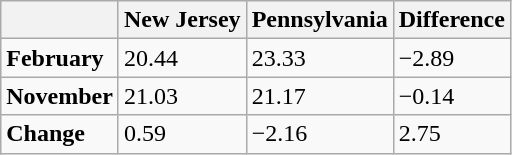<table class="wikitable">
<tr>
<th></th>
<th>New Jersey</th>
<th>Pennsylvania</th>
<th>Difference</th>
</tr>
<tr>
<td><strong>February</strong></td>
<td>20.44</td>
<td>23.33</td>
<td>−2.89</td>
</tr>
<tr>
<td><strong>November</strong></td>
<td>21.03</td>
<td>21.17</td>
<td>−0.14</td>
</tr>
<tr>
<td><strong>Change</strong></td>
<td>0.59</td>
<td>−2.16</td>
<td>2.75</td>
</tr>
</table>
